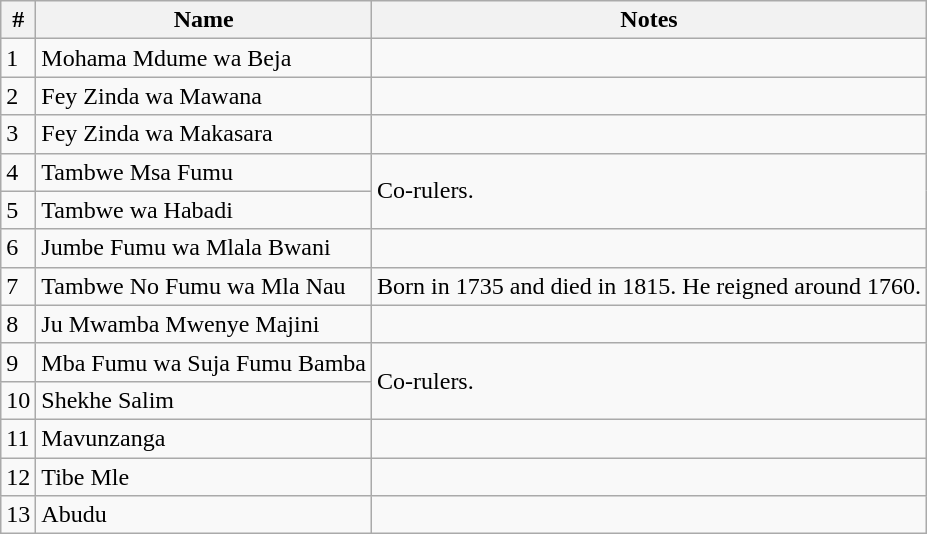<table class="wikitable">
<tr>
<th>#</th>
<th>Name</th>
<th>Notes</th>
</tr>
<tr>
<td>1</td>
<td>Mohama Mdume wa Beja</td>
<td></td>
</tr>
<tr>
<td>2</td>
<td>Fey Zinda wa Mawana</td>
<td></td>
</tr>
<tr>
<td>3</td>
<td>Fey Zinda wa Makasara</td>
<td></td>
</tr>
<tr>
<td>4</td>
<td>Tambwe Msa Fumu</td>
<td rowspan="2">Co-rulers.</td>
</tr>
<tr>
<td>5</td>
<td>Tambwe wa Habadi</td>
</tr>
<tr>
<td>6</td>
<td>Jumbe Fumu wa Mlala Bwani</td>
<td></td>
</tr>
<tr>
<td>7</td>
<td>Tambwe No Fumu wa Mla Nau</td>
<td>Born in 1735 and died in 1815. He reigned around 1760.</td>
</tr>
<tr>
<td>8</td>
<td>Ju Mwamba Mwenye Majini</td>
<td></td>
</tr>
<tr>
<td>9</td>
<td>Mba Fumu wa Suja Fumu Bamba</td>
<td rowspan="2">Co-rulers.</td>
</tr>
<tr>
<td>10</td>
<td>Shekhe Salim</td>
</tr>
<tr>
<td>11</td>
<td>Mavunzanga</td>
<td></td>
</tr>
<tr>
<td>12</td>
<td>Tibe Mle</td>
<td></td>
</tr>
<tr>
<td>13</td>
<td>Abudu</td>
<td></td>
</tr>
</table>
